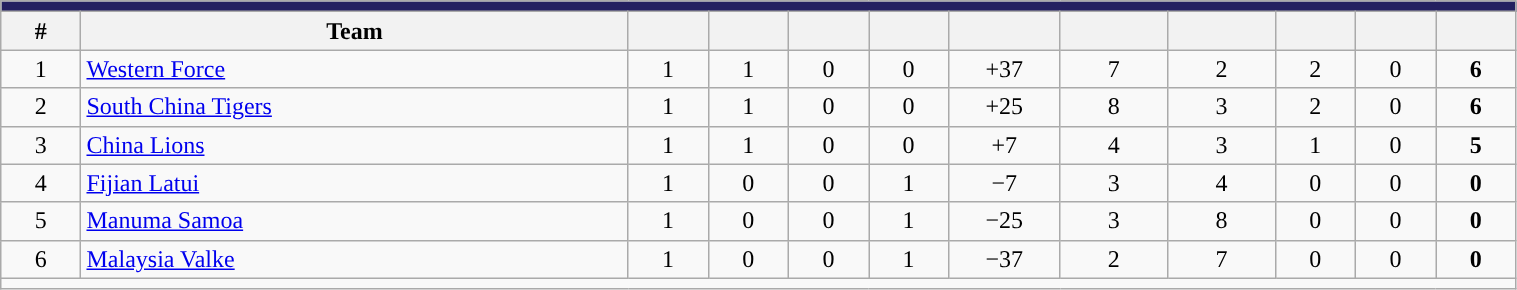<table class="wikitable" style="width:80%; text-align:center">
<tr>
<th colspan="100%" style="background:#242060;"><a href='#'></a></th>
</tr>
<tr>
<th style="width:1em;">#</th>
<th style="width:9.5em;">Team</th>
<th style="width:1em;"></th>
<th style="width:1em;"></th>
<th style="width:1em;"></th>
<th style="width:1em;"> </th>
<th style="width:1.5em;"></th>
<th style="width:1.5em;"></th>
<th style="width:1.5em;"></th>
<th style="width:1em;"></th>
<th style="width:1em;"></th>
<th style="width:1em;"><br></th>
</tr>
<tr>
<td>1</td>
<td style="text-align:left;"> <a href='#'>Western Force</a></td>
<td>1</td>
<td>1</td>
<td>0</td>
<td>0</td>
<td>  +37</td>
<td>7</td>
<td>2</td>
<td>2</td>
<td>0</td>
<td><strong>6</strong></td>
</tr>
<tr>
<td>2</td>
<td style="text-align:left;"> <a href='#'>South China Tigers</a></td>
<td>1</td>
<td>1</td>
<td>0</td>
<td>0</td>
<td>  +25</td>
<td>8</td>
<td>3</td>
<td>2</td>
<td>0</td>
<td><strong>6</strong></td>
</tr>
<tr>
<td>3</td>
<td style="text-align:left;"> <a href='#'>China Lions</a></td>
<td>1</td>
<td>1</td>
<td>0</td>
<td>0</td>
<td>  +7</td>
<td>4</td>
<td>3</td>
<td>1</td>
<td>0</td>
<td><strong>5</strong></td>
</tr>
<tr>
<td>4</td>
<td style="text-align:left;"> <a href='#'>Fijian Latui</a></td>
<td>1</td>
<td>0</td>
<td>0</td>
<td>1</td>
<td>  −7</td>
<td>3</td>
<td>4</td>
<td>0</td>
<td>0</td>
<td><strong>0</strong></td>
</tr>
<tr>
<td>5</td>
<td style="text-align:left;"> <a href='#'>Manuma Samoa</a></td>
<td>1</td>
<td>0</td>
<td>0</td>
<td>1</td>
<td> −25</td>
<td>3</td>
<td>8</td>
<td>0</td>
<td>0</td>
<td><strong>0</strong></td>
</tr>
<tr>
<td>6</td>
<td style="text-align:left;"> <a href='#'>Malaysia Valke</a></td>
<td>1</td>
<td>0</td>
<td>0</td>
<td>1</td>
<td> −37</td>
<td>2</td>
<td>7</td>
<td>0</td>
<td>0</td>
<td><strong>0</strong></td>
</tr>
<tr>
<td colspan="100%" style="border:0;"></td>
</tr>
</table>
